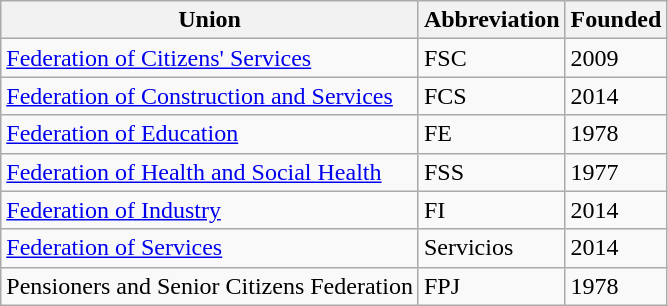<table class="wikitable sortable">
<tr>
<th>Union</th>
<th>Abbreviation</th>
<th>Founded</th>
</tr>
<tr>
<td><a href='#'>Federation of Citizens' Services</a></td>
<td>FSC</td>
<td>2009</td>
</tr>
<tr>
<td><a href='#'>Federation of Construction and Services</a></td>
<td>FCS</td>
<td>2014</td>
</tr>
<tr>
<td><a href='#'>Federation of Education</a></td>
<td>FE</td>
<td>1978</td>
</tr>
<tr>
<td><a href='#'>Federation of Health and Social Health</a></td>
<td>FSS</td>
<td>1977</td>
</tr>
<tr>
<td><a href='#'>Federation of Industry</a></td>
<td>FI</td>
<td>2014</td>
</tr>
<tr>
<td><a href='#'>Federation of Services</a></td>
<td>Servicios</td>
<td>2014</td>
</tr>
<tr>
<td>Pensioners and Senior Citizens Federation</td>
<td>FPJ</td>
<td>1978</td>
</tr>
</table>
